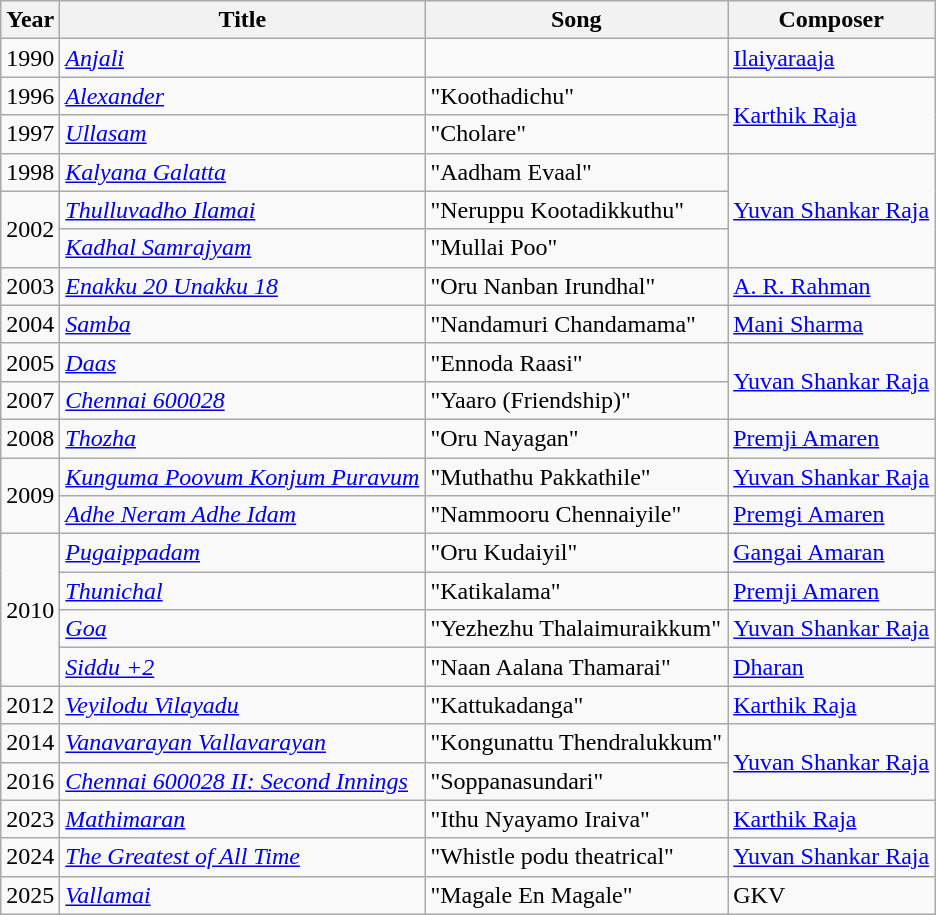<table class="wikitable sortable">
<tr>
<th scope="col">Year</th>
<th scope="col">Title</th>
<th scope="col">Song</th>
<th scope="col">Composer</th>
</tr>
<tr>
<td>1990</td>
<td><em><a href='#'>Anjali</a></em></td>
<td></td>
<td><a href='#'>Ilaiyaraaja</a></td>
</tr>
<tr>
<td>1996</td>
<td><em><a href='#'>Alexander</a></em></td>
<td>"Koothadichu"</td>
<td rowspan="2"><a href='#'>Karthik Raja</a></td>
</tr>
<tr>
<td>1997</td>
<td><em><a href='#'>Ullasam</a></em></td>
<td>"Cholare"</td>
</tr>
<tr>
<td>1998</td>
<td><em><a href='#'>Kalyana Galatta</a></em></td>
<td>"Aadham Evaal"</td>
<td rowspan="3"><a href='#'>Yuvan Shankar Raja</a></td>
</tr>
<tr>
<td rowspan="2">2002</td>
<td><em><a href='#'>Thulluvadho Ilamai</a></em></td>
<td>"Neruppu Kootadikkuthu"</td>
</tr>
<tr>
<td><em><a href='#'>Kadhal Samrajyam</a></em></td>
<td>"Mullai Poo"</td>
</tr>
<tr>
<td>2003</td>
<td><em><a href='#'>Enakku 20 Unakku 18</a></em></td>
<td>"Oru Nanban Irundhal"</td>
<td><a href='#'>A. R. Rahman</a></td>
</tr>
<tr>
<td>2004</td>
<td><em><a href='#'>Samba</a></em></td>
<td>"Nandamuri Chandamama"</td>
<td><a href='#'>Mani Sharma</a></td>
</tr>
<tr>
<td>2005</td>
<td><em><a href='#'>Daas</a></em></td>
<td>"Ennoda Raasi"</td>
<td rowspan="2"><a href='#'>Yuvan Shankar Raja</a></td>
</tr>
<tr>
<td>2007</td>
<td><em><a href='#'>Chennai 600028</a></em></td>
<td>"Yaaro (Friendship)"</td>
</tr>
<tr>
<td>2008</td>
<td><em><a href='#'>Thozha</a></em></td>
<td>"Oru Nayagan"</td>
<td><a href='#'>Premji Amaren</a></td>
</tr>
<tr>
<td rowspan="2">2009</td>
<td><em><a href='#'>Kunguma Poovum Konjum Puravum</a></em></td>
<td>"Muthathu Pakkathile"</td>
<td><a href='#'>Yuvan Shankar Raja</a></td>
</tr>
<tr>
<td><em><a href='#'>Adhe Neram Adhe Idam</a></em></td>
<td>"Nammooru Chennaiyile"</td>
<td><a href='#'>Premgi Amaren</a></td>
</tr>
<tr>
<td rowspan="4">2010</td>
<td><em><a href='#'>Pugaippadam</a></em></td>
<td>"Oru Kudaiyil"</td>
<td><a href='#'>Gangai Amaran</a></td>
</tr>
<tr>
<td><em><a href='#'>Thunichal</a></em></td>
<td>"Katikalama"</td>
<td><a href='#'>Premji Amaren</a></td>
</tr>
<tr>
<td><em><a href='#'>Goa</a></em></td>
<td>"Yezhezhu Thalaimuraikkum"</td>
<td><a href='#'>Yuvan Shankar Raja</a></td>
</tr>
<tr>
<td><em><a href='#'>Siddu +2</a></em></td>
<td>"Naan Aalana Thamarai"</td>
<td><a href='#'>Dharan</a></td>
</tr>
<tr>
<td>2012</td>
<td><em><a href='#'>Veyilodu Vilayadu</a></em></td>
<td>"Kattukadanga"</td>
<td><a href='#'>Karthik Raja</a></td>
</tr>
<tr>
<td>2014</td>
<td><em><a href='#'>Vanavarayan Vallavarayan</a></em></td>
<td>"Kongunattu Thendralukkum"</td>
<td rowspan="2"><a href='#'>Yuvan Shankar Raja</a></td>
</tr>
<tr>
<td>2016</td>
<td><em><a href='#'>Chennai 600028 II: Second Innings</a></em></td>
<td>"Soppanasundari"</td>
</tr>
<tr>
<td>2023</td>
<td><em><a href='#'>Mathimaran</a></em></td>
<td>"Ithu Nyayamo Iraiva"</td>
<td><a href='#'>Karthik Raja</a></td>
</tr>
<tr>
<td>2024</td>
<td><em><a href='#'>The Greatest of All Time</a></em></td>
<td>"Whistle podu theatrical"</td>
<td><a href='#'>Yuvan Shankar Raja</a></td>
</tr>
<tr>
<td>2025</td>
<td><em><a href='#'>Vallamai</a></em></td>
<td>"Magale En Magale"</td>
<td>GKV</td>
</tr>
</table>
